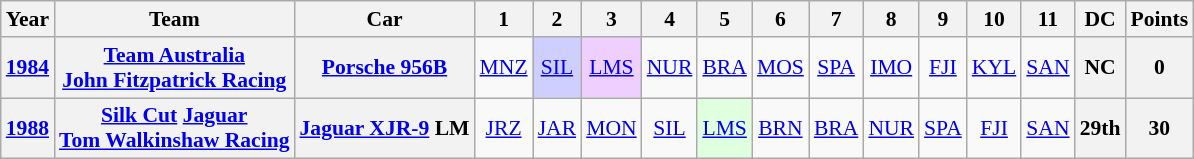<table class="wikitable" style="text-align:center; font-size:90%">
<tr>
<th>Year</th>
<th>Team</th>
<th>Car</th>
<th>1</th>
<th>2</th>
<th>3</th>
<th>4</th>
<th>5</th>
<th>6</th>
<th>7</th>
<th>8</th>
<th>9</th>
<th>10</th>
<th>11</th>
<th>DC</th>
<th>Points</th>
</tr>
<tr>
<th><a href='#'>1984</a></th>
<th> <a href='#'>Team Australia</a><br> <a href='#'>John Fitzpatrick Racing</a></th>
<th><a href='#'>Porsche 956B</a></th>
<td><a href='#'>MNZ</a></td>
<td style="background:#cfcfff;"><a href='#'>SIL</a><br></td>
<td style="background:#efcfff;"><a href='#'>LMS</a><br></td>
<td><a href='#'>NUR</a></td>
<td><a href='#'>BRA</a></td>
<td><a href='#'>MOS</a></td>
<td><a href='#'>SPA</a></td>
<td><a href='#'>IMO</a></td>
<td><a href='#'>FJI</a></td>
<td><a href='#'>KYL</a></td>
<td><a href='#'>SAN</a></td>
<th>NC</th>
<th>0</th>
</tr>
<tr>
<th><a href='#'>1988</a></th>
<th> <a href='#'>Silk Cut</a> <a href='#'>Jaguar</a><br> <a href='#'>Tom Walkinshaw Racing</a></th>
<th><a href='#'>Jaguar XJR-9</a> LM</th>
<td><a href='#'>JRZ</a></td>
<td><a href='#'>JAR</a></td>
<td><a href='#'>MON</a></td>
<td><a href='#'>SIL</a></td>
<td style="background-color:#dfffdf"><a href='#'>LMS</a><br></td>
<td><a href='#'>BRN</a></td>
<td><a href='#'>BRA</a></td>
<td><a href='#'>NUR</a></td>
<td><a href='#'>SPA</a></td>
<td><a href='#'>FJI</a></td>
<td><a href='#'>SAN</a></td>
<th>29th</th>
<th>30</th>
</tr>
</table>
